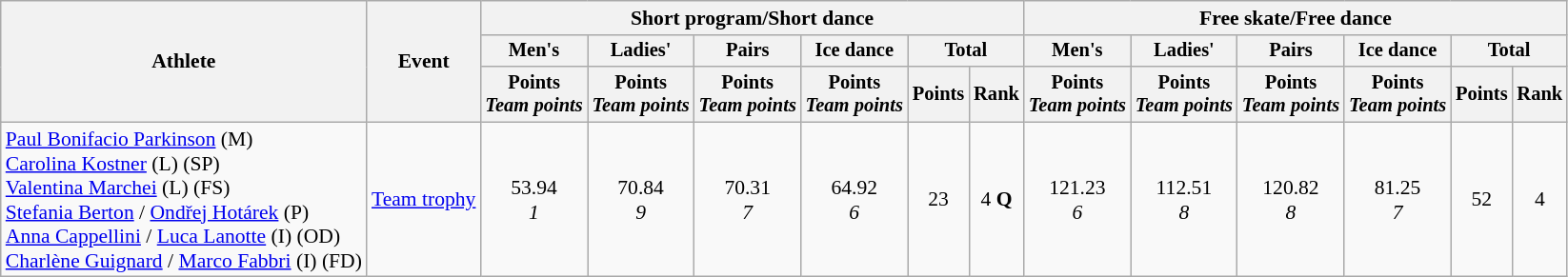<table class="wikitable" style="font-size:90%">
<tr>
<th rowspan=3>Athlete</th>
<th rowspan=3>Event</th>
<th colspan=6>Short program/Short dance</th>
<th colspan=6>Free skate/Free dance</th>
</tr>
<tr style="font-size:95%">
<th>Men's</th>
<th>Ladies'</th>
<th>Pairs</th>
<th>Ice dance</th>
<th colspan=2>Total</th>
<th>Men's</th>
<th>Ladies'</th>
<th>Pairs</th>
<th>Ice dance</th>
<th colspan=2>Total</th>
</tr>
<tr style="font-size:95%">
<th>Points<br><em>Team points</em></th>
<th>Points<br><em>Team points</em></th>
<th>Points<br><em>Team points</em></th>
<th>Points<br><em>Team points</em></th>
<th>Points</th>
<th>Rank</th>
<th>Points<br><em>Team points</em></th>
<th>Points<br><em>Team points</em></th>
<th>Points<br><em>Team points</em></th>
<th>Points<br><em>Team points</em></th>
<th>Points</th>
<th>Rank</th>
</tr>
<tr align=center>
<td align=left><a href='#'>Paul Bonifacio Parkinson</a> (M)<br><a href='#'>Carolina Kostner</a> (L) (SP)<br><a href='#'>Valentina Marchei</a> (L) (FS)<br><a href='#'>Stefania Berton</a> / <a href='#'>Ondřej Hotárek</a> (P)<br><a href='#'>Anna Cappellini</a> / <a href='#'>Luca Lanotte</a> (I) (OD)<br><a href='#'>Charlène Guignard</a> / <a href='#'>Marco Fabbri</a> (I) (FD)</td>
<td align=left><a href='#'>Team trophy</a></td>
<td>53.94<br><em>1</em></td>
<td>70.84<br><em>9</em></td>
<td>70.31<br><em>7</em></td>
<td>64.92<br><em>6</em></td>
<td>23</td>
<td>4 <strong>Q</strong></td>
<td>121.23<br><em>6</em></td>
<td>112.51<br><em>8</em></td>
<td>120.82<br><em>8</em></td>
<td>81.25<br><em>7</em></td>
<td>52</td>
<td>4</td>
</tr>
</table>
